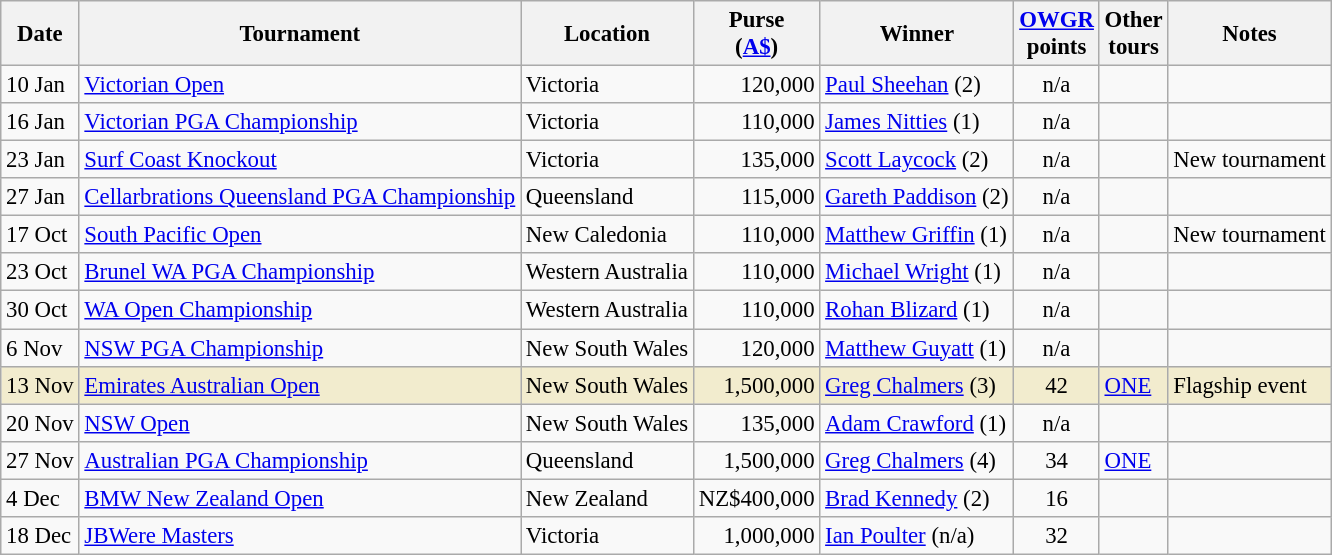<table class="wikitable" style="font-size:95%">
<tr>
<th>Date</th>
<th>Tournament</th>
<th>Location</th>
<th>Purse<br>(<a href='#'>A$</a>)</th>
<th>Winner</th>
<th><a href='#'>OWGR</a><br>points</th>
<th>Other<br>tours</th>
<th>Notes</th>
</tr>
<tr>
<td>10 Jan</td>
<td><a href='#'>Victorian Open</a></td>
<td>Victoria</td>
<td align=right>120,000</td>
<td> <a href='#'>Paul Sheehan</a> (2)</td>
<td align="center">n/a</td>
<td></td>
<td></td>
</tr>
<tr>
<td>16 Jan</td>
<td><a href='#'>Victorian PGA Championship</a></td>
<td>Victoria</td>
<td align=right>110,000</td>
<td> <a href='#'>James Nitties</a> (1)</td>
<td align="center">n/a</td>
<td></td>
<td></td>
</tr>
<tr>
<td>23 Jan</td>
<td><a href='#'>Surf Coast Knockout</a></td>
<td>Victoria</td>
<td align=right>135,000</td>
<td> <a href='#'>Scott Laycock</a> (2)</td>
<td align="center">n/a</td>
<td></td>
<td>New tournament</td>
</tr>
<tr>
<td>27 Jan</td>
<td><a href='#'>Cellarbrations Queensland PGA Championship</a></td>
<td>Queensland</td>
<td align=right>115,000</td>
<td> <a href='#'>Gareth Paddison</a> (2)</td>
<td align="center">n/a</td>
<td></td>
<td></td>
</tr>
<tr>
<td>17 Oct</td>
<td><a href='#'>South Pacific Open</a></td>
<td>New Caledonia</td>
<td align=right>110,000</td>
<td> <a href='#'>Matthew Griffin</a> (1)</td>
<td align="center">n/a</td>
<td></td>
<td>New tournament</td>
</tr>
<tr>
<td>23 Oct</td>
<td><a href='#'>Brunel WA PGA Championship</a></td>
<td>Western Australia</td>
<td align=right>110,000</td>
<td> <a href='#'>Michael Wright</a> (1)</td>
<td align="center">n/a</td>
<td></td>
<td></td>
</tr>
<tr>
<td>30 Oct</td>
<td><a href='#'>WA Open Championship</a></td>
<td>Western Australia</td>
<td align=right>110,000</td>
<td> <a href='#'>Rohan Blizard</a> (1)</td>
<td align="center">n/a</td>
<td></td>
<td></td>
</tr>
<tr>
<td>6 Nov</td>
<td><a href='#'>NSW PGA Championship</a></td>
<td>New South Wales</td>
<td align=right>120,000</td>
<td> <a href='#'>Matthew Guyatt</a> (1)</td>
<td align="center">n/a</td>
<td></td>
<td></td>
</tr>
<tr style="background:#f2ecce;">
<td>13 Nov</td>
<td><a href='#'>Emirates Australian Open</a></td>
<td>New South Wales</td>
<td align=right>1,500,000</td>
<td> <a href='#'>Greg Chalmers</a> (3)</td>
<td align="center">42</td>
<td><a href='#'>ONE</a></td>
<td>Flagship event</td>
</tr>
<tr>
<td>20 Nov</td>
<td><a href='#'>NSW Open</a></td>
<td>New South Wales</td>
<td align=right>135,000</td>
<td> <a href='#'>Adam Crawford</a> (1)</td>
<td align="center">n/a</td>
<td></td>
<td></td>
</tr>
<tr>
<td>27 Nov</td>
<td><a href='#'>Australian PGA Championship</a></td>
<td>Queensland</td>
<td align=right>1,500,000</td>
<td> <a href='#'>Greg Chalmers</a> (4)</td>
<td align="center">34</td>
<td><a href='#'>ONE</a></td>
<td></td>
</tr>
<tr>
<td>4 Dec</td>
<td><a href='#'>BMW New Zealand Open</a></td>
<td>New Zealand</td>
<td align=right>NZ$400,000</td>
<td> <a href='#'>Brad Kennedy</a> (2)</td>
<td align="center">16</td>
<td></td>
<td></td>
</tr>
<tr>
<td>18 Dec</td>
<td><a href='#'>JBWere Masters</a></td>
<td>Victoria</td>
<td align=right>1,000,000</td>
<td> <a href='#'>Ian Poulter</a> (n/a)</td>
<td align="center">32</td>
<td></td>
<td></td>
</tr>
</table>
